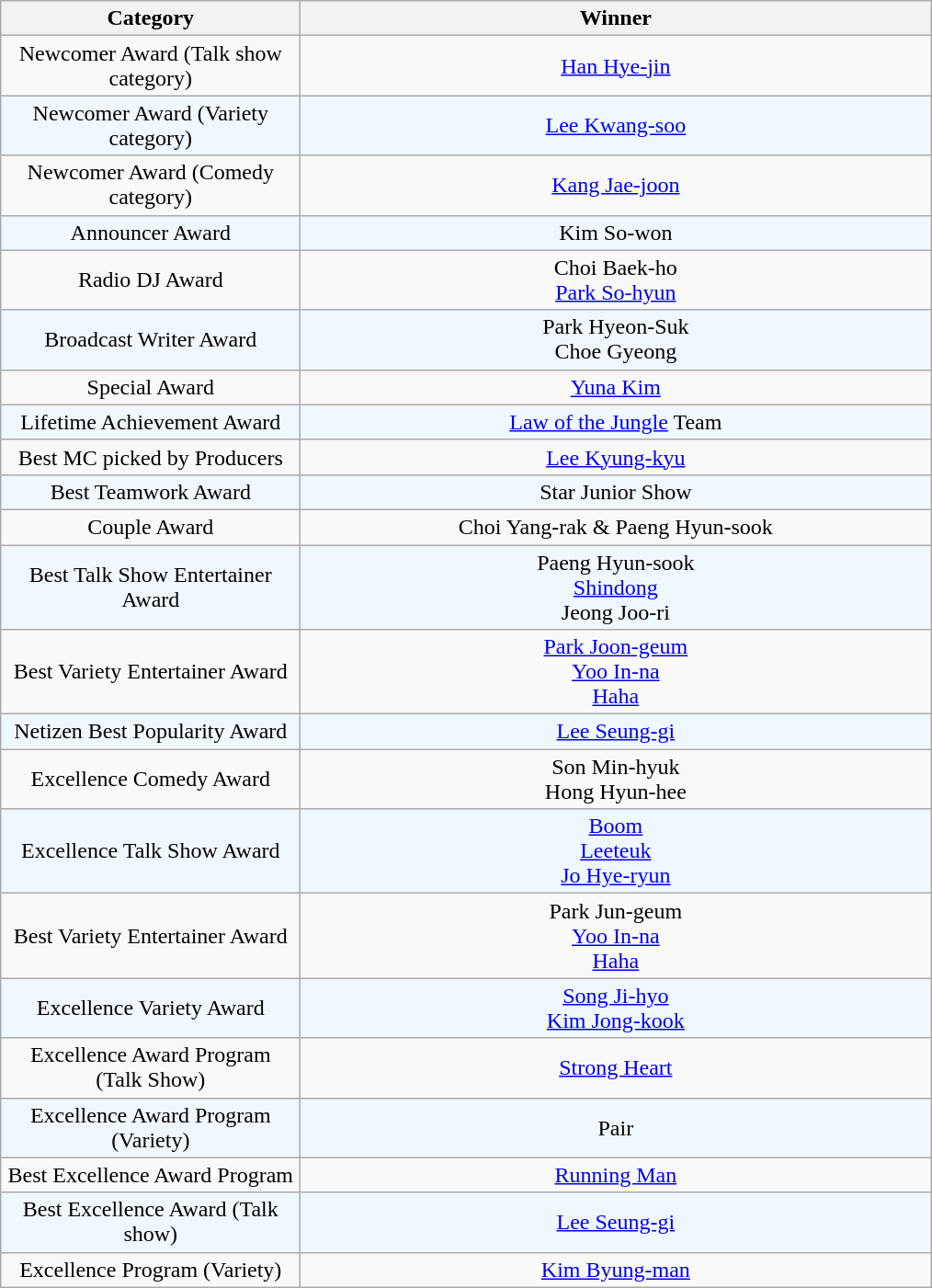<table class="wikitable sortable">
<tr align=center>
<th style="width:210px">Category</th>
<th style="width:450px">Winner</th>
</tr>
<tr align=center>
<td>Newcomer Award (Talk show category)</td>
<td><a href='#'>Han Hye-jin</a></td>
</tr>
<tr align=center style="background:#F0F8FF">
<td>Newcomer Award (Variety category)</td>
<td><a href='#'>Lee Kwang-soo</a></td>
</tr>
<tr align=center>
<td>Newcomer Award (Comedy category)</td>
<td><a href='#'>Kang Jae-joon</a></td>
</tr>
<tr align=center style="background:#F0F8FF">
<td>Announcer Award</td>
<td>Kim So-won</td>
</tr>
<tr align=center>
<td>Radio DJ Award</td>
<td>Choi Baek-ho <br> <a href='#'>Park So-hyun</a></td>
</tr>
<tr align=center style="background:#F0F8FF">
<td>Broadcast Writer Award</td>
<td>Park Hyeon-Suk <br> Choe Gyeong</td>
</tr>
<tr align=center>
<td>Special Award</td>
<td><a href='#'>Yuna Kim</a></td>
</tr>
<tr align=center style="background:#F0F8FF">
<td>Lifetime Achievement Award</td>
<td><a href='#'>Law of the Jungle</a> Team</td>
</tr>
<tr align=center>
<td>Best MC picked by Producers</td>
<td><a href='#'>Lee Kyung-kyu</a></td>
</tr>
<tr align=center style="background:#F0F8FF">
<td>Best Teamwork Award</td>
<td>Star Junior Show</td>
</tr>
<tr align=center>
<td>Couple Award</td>
<td>Choi Yang-rak & Paeng Hyun-sook</td>
</tr>
<tr align=center style="background:#F0F8FF">
<td>Best Talk Show Entertainer Award</td>
<td>Paeng Hyun-sook <br> <a href='#'>Shindong</a> <br> Jeong Joo-ri</td>
</tr>
<tr align=center>
<td>Best Variety Entertainer Award</td>
<td><a href='#'>Park Joon-geum</a> <br> <a href='#'>Yoo In-na</a> <br> <a href='#'>Haha</a></td>
</tr>
<tr align=center style="background:#F0F8FF">
<td>Netizen Best Popularity Award</td>
<td><a href='#'>Lee Seung-gi</a></td>
</tr>
<tr align=center>
<td>Excellence Comedy Award</td>
<td>Son Min-hyuk <br> Hong Hyun-hee</td>
</tr>
<tr align=center style="background:#F0F8FF">
<td>Excellence Talk Show Award</td>
<td><a href='#'>Boom</a> <br> <a href='#'>Leeteuk</a> <br> <a href='#'>Jo Hye-ryun</a></td>
</tr>
<tr align=center>
<td>Best Variety Entertainer Award</td>
<td>Park Jun-geum <br> <a href='#'>Yoo In-na</a> <br> <a href='#'>Haha</a></td>
</tr>
<tr align=center style="background:#F0F8FF">
<td>Excellence Variety Award</td>
<td><a href='#'>Song Ji-hyo</a> <br> <a href='#'>Kim Jong-kook</a></td>
</tr>
<tr align=center>
<td>Excellence Award Program (Talk Show)</td>
<td><a href='#'>Strong Heart</a></td>
</tr>
<tr align=center style="background:#F0F8FF">
<td>Excellence Award Program (Variety)</td>
<td>Pair</td>
</tr>
<tr align=center>
<td>Best Excellence Award Program</td>
<td><a href='#'>Running Man</a></td>
</tr>
<tr align=center style="background:#F0F8FF">
<td>Best Excellence Award (Talk show)</td>
<td><a href='#'>Lee Seung-gi</a></td>
</tr>
<tr align=center>
<td>Excellence Program (Variety)</td>
<td><a href='#'>Kim Byung-man</a></td>
</tr>
</table>
